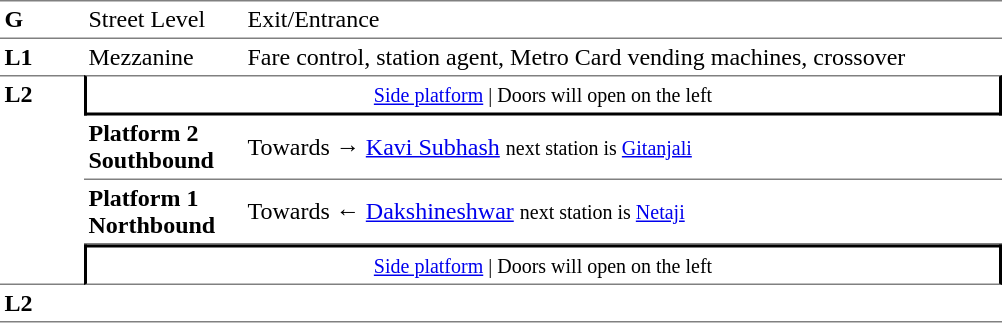<table table border=0 cellspacing=0 cellpadding=3>
<tr>
<td style="border-bottom:solid 1px gray;border-top:solid 1px gray;" width=50 valign=top><strong>G</strong></td>
<td style="border-top:solid 1px gray;border-bottom:solid 1px gray;" width=100 valign=top>Street Level</td>
<td style="border-top:solid 1px gray;border-bottom:solid 1px gray;" width=500 valign=top>Exit/Entrance</td>
</tr>
<tr>
<td valign=top><strong>L1</strong></td>
<td valign=top>Mezzanine</td>
<td valign=top>Fare control, station agent, Metro Card vending machines, crossover<br></td>
</tr>
<tr>
<td style="border-top:solid 1px gray;border-bottom:solid 1px gray;" width=50 rowspan=4 valign=top><strong>L2</strong></td>
<td style="border-top:solid 1px gray;border-right:solid 2px black;border-left:solid 2px black;border-bottom:solid 2px black;text-align:center;" colspan=2><small><a href='#'>Side platform</a> | Doors will open on the left </small></td>
</tr>
<tr>
<td width="100" style="border-bottom:solid 1px gray;"><span><strong>Platform 2</strong><br><strong>Southbound</strong></span></td>
<td width="500" style="border-bottom:solid 1px gray;">Towards → <a href='#'>Kavi Subhash</a> <small>next station is <a href='#'>Gitanjali</a></small></td>
</tr>
<tr>
<td width="100" style="border-bottom:solid 1px gray;"><span><strong>Platform 1</strong><br><strong>Northbound</strong></span></td>
<td width="500" style="border-bottom:solid 1px gray;">Towards ← <a href='#'>Dakshineshwar</a> <small>next station is <a href='#'>Netaji</a></small></td>
</tr>
<tr>
<td style="border-top:solid 2px black;border-right:solid 2px black;border-left:solid 2px black;border-bottom:solid 1px gray;text-align:center;" colspan=2><small><a href='#'>Side platform</a> | Doors will open on the left </small></td>
</tr>
<tr>
<td style="border-bottom:solid 1px gray;" width=50 rowspan=2 valign=top><strong>L2</strong></td>
<td style="border-bottom:solid 1px gray;" width=100></td>
<td style="border-bottom:solid 1px gray;" width=500></td>
</tr>
<tr>
</tr>
</table>
